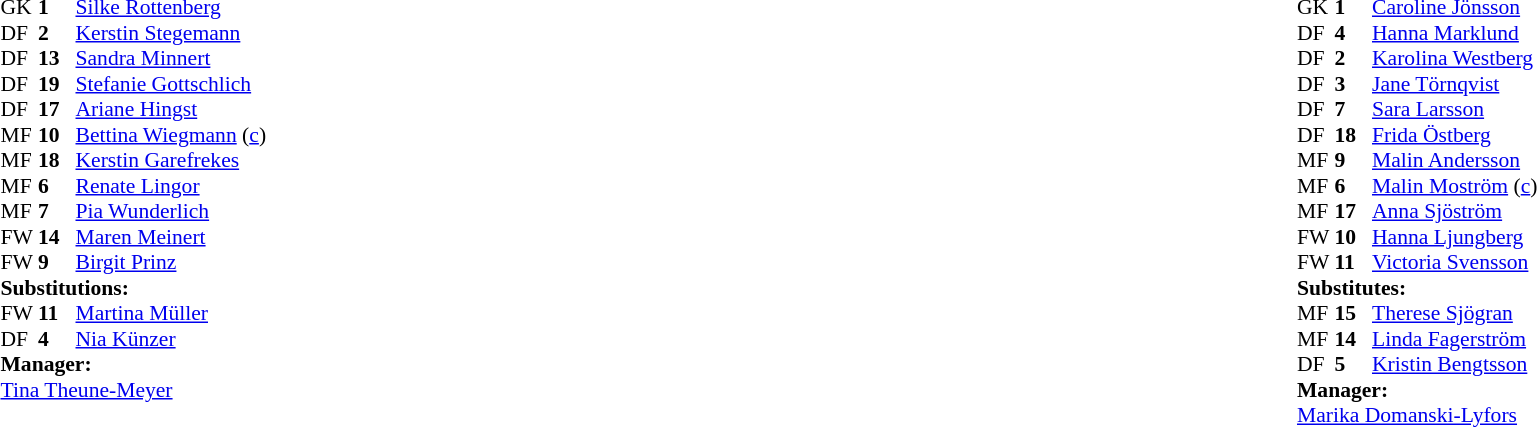<table width="100%">
<tr>
<td valign="top" width="50%"><br><table style="font-size: 90%" cellspacing="0" cellpadding="0">
<tr>
<th width="25"></th>
<th width="25"></th>
</tr>
<tr>
<td>GK</td>
<td><strong>1</strong></td>
<td><a href='#'>Silke Rottenberg</a></td>
</tr>
<tr>
<td>DF</td>
<td><strong>2</strong></td>
<td><a href='#'>Kerstin Stegemann</a></td>
</tr>
<tr>
<td>DF</td>
<td><strong>13</strong></td>
<td><a href='#'>Sandra Minnert</a></td>
</tr>
<tr>
<td>DF</td>
<td><strong>19</strong></td>
<td><a href='#'>Stefanie Gottschlich</a></td>
</tr>
<tr>
<td>DF</td>
<td><strong>17</strong></td>
<td><a href='#'>Ariane Hingst</a></td>
</tr>
<tr>
<td>MF</td>
<td><strong>10</strong></td>
<td><a href='#'>Bettina Wiegmann</a> (<a href='#'>c</a>)</td>
</tr>
<tr>
<td>MF</td>
<td><strong>18</strong></td>
<td><a href='#'>Kerstin Garefrekes</a></td>
<td></td>
<td></td>
</tr>
<tr>
<td>MF</td>
<td><strong>6</strong></td>
<td><a href='#'>Renate Lingor</a></td>
</tr>
<tr>
<td>MF</td>
<td><strong>7</strong></td>
<td><a href='#'>Pia Wunderlich</a></td>
<td></td>
<td></td>
</tr>
<tr>
<td>FW</td>
<td><strong>14</strong></td>
<td><a href='#'>Maren Meinert</a></td>
</tr>
<tr>
<td>FW</td>
<td><strong>9</strong></td>
<td><a href='#'>Birgit Prinz</a></td>
</tr>
<tr>
<td colspan=3><strong>Substitutions:</strong></td>
</tr>
<tr>
<td>FW</td>
<td><strong>11</strong></td>
<td><a href='#'>Martina Müller</a></td>
<td></td>
<td></td>
</tr>
<tr>
<td>DF</td>
<td><strong>4</strong></td>
<td><a href='#'>Nia Künzer</a></td>
<td></td>
<td></td>
</tr>
<tr>
<td colspan=3><strong>Manager:</strong></td>
</tr>
<tr>
<td colspan=4><a href='#'>Tina Theune-Meyer</a></td>
</tr>
</table>
</td>
<td valign="top" width="50%"><br><table style="font-size: 90%" cellspacing="0" cellpadding="0" align="center">
<tr>
<th width="25"></th>
<th width="25"></th>
</tr>
<tr>
<td>GK</td>
<td><strong>1</strong></td>
<td><a href='#'>Caroline Jönsson</a></td>
</tr>
<tr>
<td>DF</td>
<td><strong>4</strong></td>
<td><a href='#'>Hanna Marklund</a></td>
</tr>
<tr>
<td>DF</td>
<td><strong>2</strong></td>
<td><a href='#'>Karolina Westberg</a></td>
</tr>
<tr>
<td>DF</td>
<td><strong>3</strong></td>
<td><a href='#'>Jane Törnqvist</a></td>
</tr>
<tr>
<td>DF</td>
<td><strong>7</strong></td>
<td><a href='#'>Sara Larsson</a></td>
<td></td>
<td></td>
</tr>
<tr>
<td>DF</td>
<td><strong>18</strong></td>
<td><a href='#'>Frida Östberg</a></td>
</tr>
<tr>
<td>MF</td>
<td><strong>9</strong></td>
<td><a href='#'>Malin Andersson</a></td>
<td></td>
<td></td>
</tr>
<tr>
<td>MF</td>
<td><strong>6</strong></td>
<td><a href='#'>Malin Moström</a> (<a href='#'>c</a>)</td>
</tr>
<tr>
<td>MF</td>
<td><strong>17</strong></td>
<td><a href='#'>Anna Sjöström</a></td>
<td></td>
<td></td>
</tr>
<tr>
<td>FW</td>
<td><strong>10</strong></td>
<td><a href='#'>Hanna Ljungberg</a></td>
</tr>
<tr>
<td>FW</td>
<td><strong>11</strong></td>
<td><a href='#'>Victoria Svensson</a></td>
</tr>
<tr>
<td colspan=3><strong>Substitutes:</strong></td>
</tr>
<tr>
<td>MF</td>
<td><strong>15</strong></td>
<td><a href='#'>Therese Sjögran</a></td>
<td></td>
<td></td>
</tr>
<tr>
<td>MF</td>
<td><strong>14</strong></td>
<td><a href='#'>Linda Fagerström</a></td>
<td></td>
<td></td>
</tr>
<tr>
<td>DF</td>
<td><strong>5</strong></td>
<td><a href='#'>Kristin Bengtsson</a></td>
<td></td>
<td></td>
</tr>
<tr>
<td colspan=3><strong>Manager:</strong></td>
</tr>
<tr>
<td colspan=4><a href='#'>Marika Domanski-Lyfors</a></td>
</tr>
</table>
</td>
</tr>
</table>
